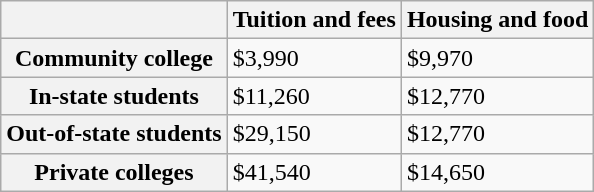<table class="wikitable floatright">
<tr>
<th></th>
<th>Tuition and fees</th>
<th>Housing and food</th>
</tr>
<tr>
<th>Community college</th>
<td>$3,990</td>
<td>$9,970</td>
</tr>
<tr>
<th>In-state students</th>
<td>$11,260</td>
<td>$12,770</td>
</tr>
<tr>
<th>Out-of-state students</th>
<td>$29,150</td>
<td>$12,770</td>
</tr>
<tr>
<th>Private colleges</th>
<td>$41,540</td>
<td>$14,650</td>
</tr>
</table>
